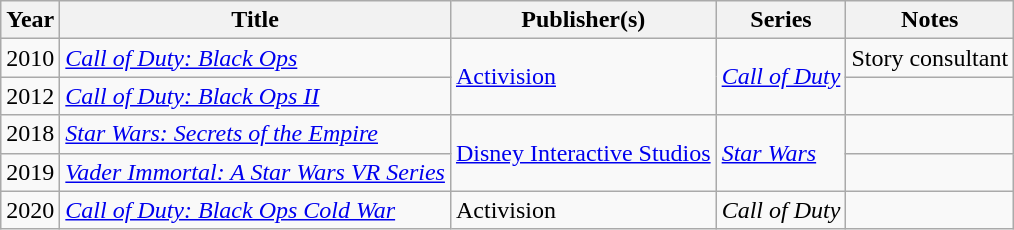<table class="wikitable">
<tr>
<th>Year</th>
<th>Title</th>
<th>Publisher(s)</th>
<th>Series</th>
<th>Notes</th>
</tr>
<tr>
<td>2010</td>
<td><em><a href='#'>Call of Duty: Black Ops</a></em></td>
<td rowspan=2><a href='#'>Activision</a></td>
<td rowspan=2><em><a href='#'>Call of Duty</a></em></td>
<td>Story consultant</td>
</tr>
<tr>
<td>2012</td>
<td><em><a href='#'>Call of Duty: Black Ops II</a></em></td>
<td></td>
</tr>
<tr>
<td>2018</td>
<td><em><a href='#'>Star Wars: Secrets of the Empire</a></em></td>
<td rowspan=2><a href='#'>Disney Interactive Studios</a></td>
<td rowspan=2><em><a href='#'>Star Wars</a></em></td>
<td></td>
</tr>
<tr>
<td>2019</td>
<td><em><a href='#'>Vader Immortal: A Star Wars VR Series</a></em></td>
<td></td>
</tr>
<tr>
<td>2020</td>
<td><em><a href='#'>Call of Duty: Black Ops Cold War</a></em></td>
<td>Activision</td>
<td><em>Call of Duty</em></td>
<td></td>
</tr>
</table>
